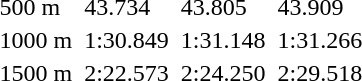<table>
<tr>
<td>500 m</td>
<td></td>
<td>43.734</td>
<td></td>
<td>43.805</td>
<td></td>
<td>43.909</td>
</tr>
<tr>
<td>1000 m</td>
<td></td>
<td>1:30.849</td>
<td></td>
<td>1:31.148</td>
<td></td>
<td>1:31.266</td>
</tr>
<tr>
<td>1500 m</td>
<td></td>
<td>2:22.573</td>
<td></td>
<td>2:24.250</td>
<td></td>
<td>2:29.518</td>
</tr>
</table>
